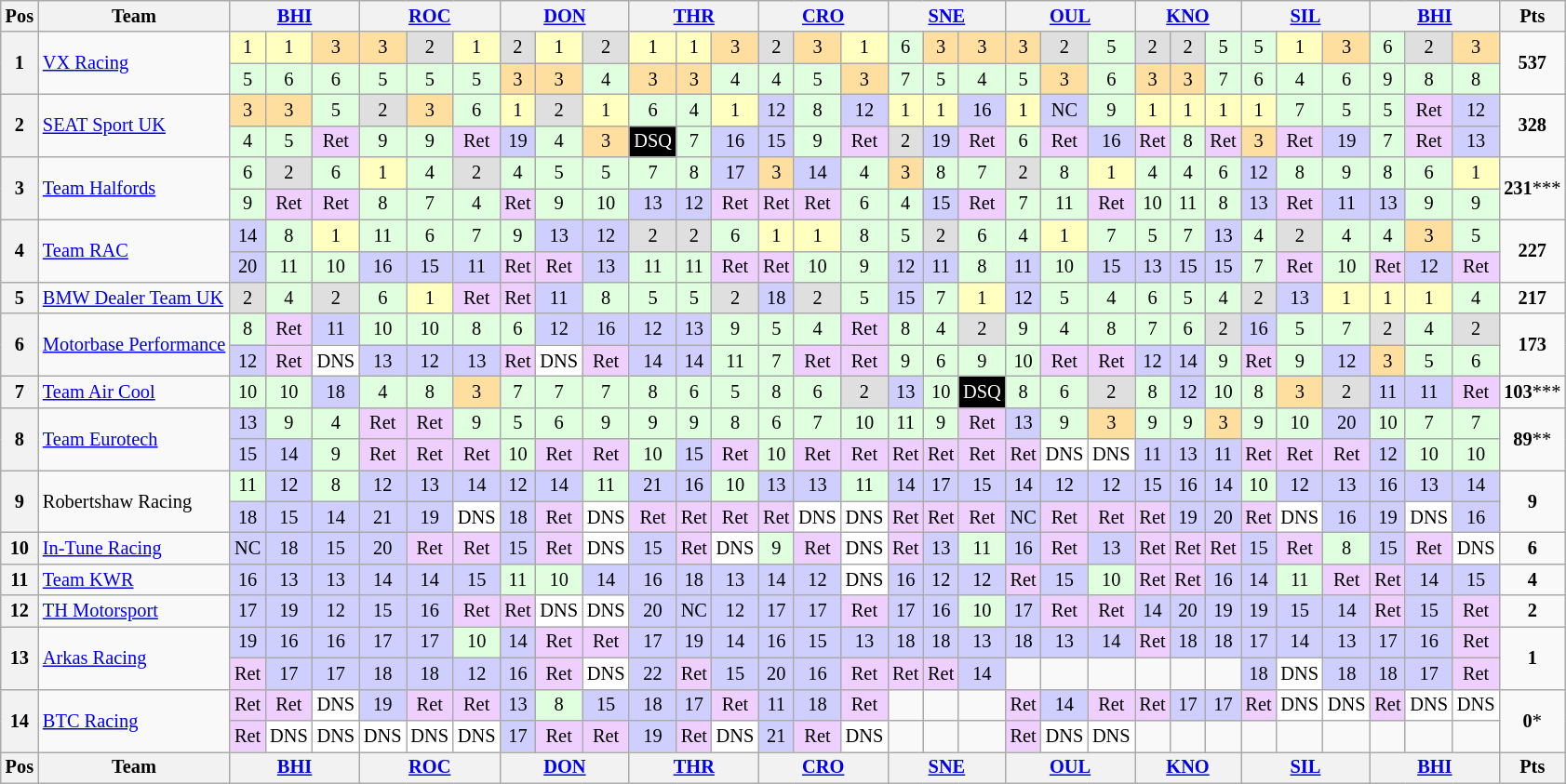<table class="wikitable" style="font-size: 85%; text-align: center;">
<tr valign="top">
<th valign="middle">Pos</th>
<th valign="middle">Team</th>
<th colspan="3"><a href='#'>BHI</a></th>
<th colspan="3"><a href='#'>ROC</a></th>
<th colspan="3"><a href='#'>DON</a></th>
<th colspan="3"><a href='#'>THR</a></th>
<th colspan="3"><a href='#'>CRO</a></th>
<th colspan="3"><a href='#'>SNE</a></th>
<th colspan="3"><a href='#'>OUL</a></th>
<th colspan="3"><a href='#'>KNO</a></th>
<th colspan="3"><a href='#'>SIL</a></th>
<th colspan="3"><a href='#'>BHI</a></th>
<th valign=middle>Pts</th>
</tr>
<tr>
<th rowspan="2">1</th>
<td rowspan=2 align=left><a href='#'>VX Racing</a></td>
<td style="background-color:#FFFFBF">1</td>
<td style="background-color:#FFFFBF">1</td>
<td style="background-color:#FFDF9F">3</td>
<td style="background-color:#FFDF9F">3</td>
<td style="background-color:#DFDFDF">2</td>
<td style="background-color:#FFFFBF">1</td>
<td style="background-color:#DFDFDF">2</td>
<td style="background-color:#FFFFBF">1</td>
<td style="background-color:#DFDFDF">2</td>
<td style="background-color:#FFFFBF">1</td>
<td style="background-color:#FFFFBF">1</td>
<td style="background-color:#FFDF9F">3</td>
<td style="background-color:#DFDFDF">2</td>
<td style="background-color:#FFDF9F">3</td>
<td style="background-color:#FFFFBF">1</td>
<td style="background-color:#DFFFDF">6</td>
<td style="background-color:#FFDF9F">3</td>
<td style="background-color:#FFDF9F">3</td>
<td style="background-color:#FFDF9F">3</td>
<td style="background-color:#DFDFDF">2</td>
<td style="background-color:#DFFFDF">5</td>
<td style="background-color:#DFDFDF">2</td>
<td style="background-color:#DFDFDF">2</td>
<td style="background-color:#DFFFDF">5</td>
<td style="background-color:#DFFFDF">5</td>
<td style="background-color:#FFFFBF">1</td>
<td style="background-color:#FFDF9F">3</td>
<td style="background-color:#DFFFDF">6</td>
<td style="background-color:#DFDFDF">2</td>
<td style="background-color:#FFDF9F">3</td>
<td align="center" rowspan="2"><strong>537</strong></td>
</tr>
<tr>
<td style="background-color:#DFFFDF">5</td>
<td style="background-color:#DFFFDF">6</td>
<td style="background-color:#DFFFDF">6</td>
<td style="background-color:#DFFFDF">5</td>
<td style="background-color:#DFFFDF">5</td>
<td style="background-color:#DFFFDF">5</td>
<td style="background-color:#FFDF9F">3</td>
<td style="background-color:#FFDF9F">3</td>
<td style="background-color:#DFFFDF">4</td>
<td style="background-color:#FFDF9F">3</td>
<td style="background-color:#FFDF9F">3</td>
<td style="background-color:#DFFFDF">4</td>
<td style="background-color:#DFFFDF">4</td>
<td style="background-color:#DFFFDF">5</td>
<td style="background-color:#FFDF9F">3</td>
<td style="background-color:#DFFFDF">7</td>
<td style="background-color:#DFFFDF">5</td>
<td style="background-color:#DFFFDF">4</td>
<td style="background-color:#DFFFDF">5</td>
<td style="background-color:#FFDF9F">3</td>
<td style="background-color:#DFFFDF">6</td>
<td style="background-color:#FFDF9F">3</td>
<td style="background-color:#FFDF9F">3</td>
<td style="background-color:#DFFFDF">7</td>
<td style="background-color:#DFFFDF">6</td>
<td style="background-color:#DFFFDF">4</td>
<td style="background-color:#DFFFDF">6</td>
<td style="background-color:#DFFFDF">9</td>
<td style="background-color:#DFFFDF">8</td>
<td style="background-color:#DFFFDF">8</td>
</tr>
<tr>
<th rowspan="2">2</th>
<td rowspan=2 align=left><a href='#'>SEAT Sport UK</a></td>
<td style="background-color:#FFDF9F">3</td>
<td style="background-color:#FFDF9F">3</td>
<td style="background-color:#DFFFDF">5</td>
<td style="background-color:#DFDFDF">2</td>
<td style="background-color:#FFDF9F">3</td>
<td style="background-color:#DFFFDF">6</td>
<td style="background-color:#FFFFBF">1</td>
<td style="background-color:#DFDFDF">2</td>
<td style="background-color:#FFFFBF">1</td>
<td style="background-color:#DFFFDF">6</td>
<td style="background-color:#DFFFDF">4</td>
<td style="background-color:#FFFFBF">1</td>
<td style="background-color:#CFCFFF">12</td>
<td style="background-color:#DFFFDF">8</td>
<td style="background-color:#CFCFFF">12</td>
<td style="background-color:#FFFFBF">1</td>
<td style="background-color:#FFFFBF">1</td>
<td style="background-color:#CFCFFF">16</td>
<td style="background-color:#FFFFBF">1</td>
<td style="background-color:#CFCFFF">NC</td>
<td style="background-color:#DFFFDF">9</td>
<td style="background-color:#FFFFBF">1</td>
<td style="background-color:#FFFFBF">1</td>
<td style="background-color:#FFFFBF">1</td>
<td style="background-color:#FFFFBF">1</td>
<td style="background-color:#DFFFDF">7</td>
<td style="background-color:#DFFFDF">5</td>
<td style="background-color:#DFFFDF">5</td>
<td style="background-color:#EFCFFF">Ret</td>
<td style="background-color:#CFCFFF">12</td>
<td align="center" rowspan="2"><strong>328</strong></td>
</tr>
<tr>
<td style="background-color:#DFFFDF">4</td>
<td style="background-color:#DFFFDF">5</td>
<td style="background-color:#EFCFFF">Ret</td>
<td style="background-color:#DFFFDF">9</td>
<td style="background-color:#DFFFDF">9</td>
<td style="background-color:#EFCFFF">Ret</td>
<td style="background-color:#CFCFFF">19</td>
<td style="background-color:#DFFFDF">4</td>
<td style="background-color:#FFDF9F">3</td>
<td style="background:black; color:white">DSQ</td>
<td style="background-color:#DFFFDF">7</td>
<td style="background-color:#CFCFFF">16</td>
<td style="background-color:#CFCFFF">15</td>
<td style="background-color:#DFFFDF">9</td>
<td style="background-color:#EFCFFF">Ret</td>
<td style="background-color:#DFDFDF">2</td>
<td style="background-color:#CFCFFF">19</td>
<td style="background-color:#EFCFFF">Ret</td>
<td style="background-color:#DFFFDF">6</td>
<td style="background-color:#EFCFFF">Ret</td>
<td style="background-color:#CFCFFF">16</td>
<td style="background-color:#EFCFFF">Ret</td>
<td style="background-color:#DFFFDF">8</td>
<td style="background-color:#EFCFFF">Ret</td>
<td style="background-color:#FFDF9F">3</td>
<td style="background-color:#EFCFFF">Ret</td>
<td style="background-color:#CFCFFF">19</td>
<td style="background-color:#DFFFDF">7</td>
<td style="background-color:#EFCFFF">Ret</td>
<td style="background-color:#CFCFFF">13</td>
</tr>
<tr>
<th rowspan="2">3</th>
<td rowspan=2 align=left><a href='#'>Team Halfords</a></td>
<td style="background-color:#DFFFDF">6</td>
<td style="background-color:#DFDFDF">2</td>
<td style="background-color:#DFFFDF">6</td>
<td style="background-color:#FFFFBF">1</td>
<td style="background-color:#DFFFDF">4</td>
<td style="background-color:#DFDFDF">2</td>
<td style="background-color:#DFFFDF">4</td>
<td style="background-color:#DFFFDF">5</td>
<td style="background-color:#DFFFDF">5</td>
<td style="background-color:#DFFFDF">7</td>
<td style="background-color:#DFFFDF">8</td>
<td style="background-color:#CFCFFF">17</td>
<td style="background-color:#FFDF9F">3</td>
<td style="background-color:#CFCFFF">14</td>
<td style="background-color:#DFFFDF">4</td>
<td style="background-color:#FFDF9F">3</td>
<td style="background-color:#DFFFDF">8</td>
<td style="background-color:#DFFFDF">7</td>
<td style="background-color:#DFDFDF">2</td>
<td style="background-color:#DFFFDF">8</td>
<td style="background-color:#FFFFBF">1</td>
<td style="background-color:#DFFFDF">4</td>
<td style="background-color:#DFFFDF">4</td>
<td style="background-color:#DFFFDF">6</td>
<td style="background-color:#CFCFFF">12</td>
<td style="background-color:#DFFFDF">8</td>
<td style="background-color:#DFFFDF">9</td>
<td style="background-color:#DFFFDF">8</td>
<td style="background-color:#DFFFDF">6</td>
<td style="background-color:#FFFFBF">1</td>
<td align="center" rowspan="2"><strong>231</strong>***</td>
</tr>
<tr>
<td style="background-color:#DFFFDF">9</td>
<td style="background-color:#EFCFFF">Ret</td>
<td style="background-color:#EFCFFF">Ret</td>
<td style="background-color:#DFFFDF">8</td>
<td style="background-color:#DFFFDF">7</td>
<td style="background-color:#DFFFDF">4</td>
<td style="background-color:#EFCFFF">Ret</td>
<td style="background-color:#DFFFDF">9</td>
<td style="background-color:#DFFFDF">10</td>
<td style="background-color:#CFCFFF">13</td>
<td style="background-color:#CFCFFF">12</td>
<td style="background-color:#EFCFFF">Ret</td>
<td style="background-color:#EFCFFF">Ret</td>
<td style="background-color:#EFCFFF">Ret</td>
<td style="background-color:#DFFFDF">6</td>
<td style="background-color:#DFFFDF">4</td>
<td style="background-color:#CFCFFF">15</td>
<td style="background-color:#EFCFFF">Ret</td>
<td style="background-color:#DFFFDF">7</td>
<td style="background-color:#DFFFDF">11</td>
<td style="background-color:#EFCFFF">Ret</td>
<td style="background-color:#DFFFDF">10</td>
<td style="background-color:#DFFFDF">11</td>
<td style="background-color:#DFFFDF">8</td>
<td style="background-color:#CFCFFF">13</td>
<td style="background-color:#EFCFFF">Ret</td>
<td style="background-color:#CFCFFF">11</td>
<td style="background-color:#CFCFFF">13</td>
<td style="background-color:#DFFFDF">9</td>
<td style="background-color:#DFFFDF">9</td>
</tr>
<tr>
<th rowspan="2">4</th>
<td rowspan=2 align=left><a href='#'>Team RAC</a></td>
<td style="background-color:#CFCFFF">14</td>
<td style="background-color:#DFFFDF">8</td>
<td style="background-color:#FFFFBF">1</td>
<td style="background-color:#DFFFDF">11</td>
<td style="background-color:#DFFFDF">6</td>
<td style="background-color:#DFFFDF">7</td>
<td style="background-color:#DFFFDF">9</td>
<td style="background-color:#CFCFFF">13</td>
<td style="background-color:#CFCFFF">12</td>
<td style="background-color:#DFDFDF">2</td>
<td style="background-color:#DFDFDF">2</td>
<td style="background-color:#DFFFDF">6</td>
<td style="background-color:#FFFFBF">1</td>
<td style="background-color:#FFFFBF">1</td>
<td style="background-color:#DFFFDF">8</td>
<td style="background-color:#DFFFDF">5</td>
<td style="background-color:#DFDFDF">2</td>
<td style="background-color:#DFFFDF">6</td>
<td style="background-color:#DFFFDF">4</td>
<td style="background-color:#FFFFBF">1</td>
<td style="background-color:#DFFFDF">7</td>
<td style="background-color:#DFFFDF">5</td>
<td style="background-color:#DFFFDF">7</td>
<td style="background-color:#CFCFFF">13</td>
<td style="background-color:#DFFFDF">4</td>
<td style="background-color:#DFDFDF">2</td>
<td style="background-color:#DFFFDF">4</td>
<td style="background-color:#DFFFDF">4</td>
<td style="background-color:#FFDF9F">3</td>
<td style="background-color:#DFFFDF">5</td>
<td align="center" rowspan="2"><strong>227</strong></td>
</tr>
<tr>
<td style="background-color:#CFCFFF">20</td>
<td style="background-color:#DFFFDF">11</td>
<td style="background-color:#DFFFDF">10</td>
<td style="background-color:#CFCFFF">16</td>
<td style="background-color:#CFCFFF">15</td>
<td style="background-color:#CFCFFF">11</td>
<td style="background-color:#EFCFFF">Ret</td>
<td style="background-color:#EFCFFF">Ret</td>
<td style="background-color:#CFCFFF">13</td>
<td style="background-color:#DFFFDF">11</td>
<td style="background-color:#DFFFDF">11</td>
<td style="background-color:#EFCFFF">Ret</td>
<td style="background-color:#EFCFFF">Ret</td>
<td style="background-color:#DFFFDF">10</td>
<td style="background-color:#DFFFDF">9</td>
<td style="background-color:#CFCFFF">12</td>
<td style="background-color:#CFCFFF">11</td>
<td style="background-color:#DFFFDF">8</td>
<td style="background-color:#CFCFFF">11</td>
<td style="background-color:#DFFFDF">10</td>
<td style="background-color:#CFCFFF">15</td>
<td style="background-color:#CFCFFF">13</td>
<td style="background-color:#CFCFFF">15</td>
<td style="background-color:#CFCFFF">15</td>
<td style="background-color:#DFFFDF">7</td>
<td style="background-color:#EFCFFF">Ret</td>
<td style="background-color:#DFFFDF">10</td>
<td style="background-color:#EFCFFF">Ret</td>
<td style="background-color:#CFCFFF">12</td>
<td style="background-color:#EFCFFF">Ret</td>
</tr>
<tr>
<th>5</th>
<td align=left nowrap><a href='#'>BMW Dealer Team UK</a></td>
<td style="background-color:#DFDFDF">2</td>
<td style="background-color:#DFFFDF">4</td>
<td style="background-color:#DFDFDF">2</td>
<td style="background-color:#DFFFDF">6</td>
<td style="background-color:#FFFFBF">1</td>
<td style="background-color:#EFCFFF">Ret</td>
<td style="background-color:#EFCFFF">Ret</td>
<td style="background-color:#CFCFFF">11</td>
<td style="background-color:#DFFFDF">8</td>
<td style="background-color:#DFFFDF">5</td>
<td style="background-color:#DFFFDF">5</td>
<td style="background-color:#DFDFDF">2</td>
<td style="background-color:#CFCFFF">18</td>
<td style="background-color:#DFDFDF">2</td>
<td style="background-color:#DFFFDF">5</td>
<td style="background-color:#CFCFFF">15</td>
<td style="background-color:#DFFFDF">7</td>
<td style="background-color:#FFFFBF">1</td>
<td style="background-color:#CFCFFF">12</td>
<td style="background-color:#DFFFDF">5</td>
<td style="background-color:#DFFFDF">4</td>
<td style="background-color:#DFFFDF">6</td>
<td style="background-color:#DFFFDF">5</td>
<td style="background-color:#DFFFDF">4</td>
<td style="background-color:#DFDFDF">2</td>
<td style="background-color:#CFCFFF">13</td>
<td style="background-color:#FFFFBF">1</td>
<td style="background-color:#FFFFBF">1</td>
<td style="background-color:#FFFFBF">1</td>
<td style="background-color:#DFFFDF">4</td>
<td align=center><strong>217</strong></td>
</tr>
<tr>
<th rowspan="2">6</th>
<td rowspan=2 align=left nowrap><a href='#'>Motorbase Performance</a></td>
<td style="background-color:#DFFFDF">8</td>
<td style="background-color:#EFCFFF">Ret</td>
<td style="background-color:#CFCFFF">11</td>
<td style="background-color:#DFFFDF">10</td>
<td style="background-color:#DFFFDF">10</td>
<td style="background-color:#DFFFDF">8</td>
<td style="background-color:#DFFFDF">6</td>
<td style="background-color:#CFCFFF">12</td>
<td style="background-color:#CFCFFF">16</td>
<td style="background-color:#CFCFFF">12</td>
<td style="background-color:#CFCFFF">13</td>
<td style="background-color:#DFFFDF">9</td>
<td style="background-color:#DFFFDF">5</td>
<td style="background-color:#DFFFDF">4</td>
<td style="background-color:#EFCFFF">Ret</td>
<td style="background-color:#DFFFDF">8</td>
<td style="background-color:#DFFFDF">4</td>
<td style="background-color:#DFDFDF">2</td>
<td style="background-color:#DFFFDF">9</td>
<td style="background-color:#DFFFDF">4</td>
<td style="background-color:#DFFFDF">8</td>
<td style="background-color:#DFFFDF">7</td>
<td style="background-color:#DFFFDF">6</td>
<td style="background-color:#DFDFDF">2</td>
<td style="background-color:#CFCFFF">16</td>
<td style="background-color:#DFFFDF">5</td>
<td style="background-color:#DFFFDF">7</td>
<td style="background-color:#DFDFDF">2</td>
<td style="background-color:#DFFFDF">4</td>
<td style="background-color:#DFDFDF">2</td>
<td align="center" rowspan="2"><strong>173</strong></td>
</tr>
<tr>
<td style="background-color:#CFCFFF">12</td>
<td style="background-color:#EFCFFF">Ret</td>
<td style="background-color:white">DNS</td>
<td style="background-color:#CFCFFF">13</td>
<td style="background-color:#CFCFFF">12</td>
<td style="background-color:#CFCFFF">13</td>
<td style="background-color:#EFCFFF">Ret</td>
<td style="background-color:white">DNS</td>
<td style="background-color:#EFCFFF">Ret</td>
<td style="background-color:#CFCFFF">14</td>
<td style="background-color:#CFCFFF">14</td>
<td style="background-color:#DFFFDF">11</td>
<td style="background-color:#DFFFDF">7</td>
<td style="background-color:#EFCFFF">Ret</td>
<td style="background-color:#EFCFFF">Ret</td>
<td style="background-color:#DFFFDF">9</td>
<td style="background-color:#DFFFDF">6</td>
<td style="background-color:#DFFFDF">9</td>
<td style="background-color:#DFFFDF">10</td>
<td style="background-color:#EFCFFF">Ret</td>
<td style="background-color:#EFCFFF">Ret</td>
<td style="background-color:#CFCFFF">12</td>
<td style="background-color:#CFCFFF">14</td>
<td style="background-color:#DFFFDF">9</td>
<td style="background-color:#EFCFFF">Ret</td>
<td style="background-color:#DFFFDF">9</td>
<td style="background-color:#CFCFFF">12</td>
<td style="background-color:#FFDF9F">3</td>
<td style="background-color:#DFFFDF">5</td>
<td style="background-color:#DFFFDF">6</td>
</tr>
<tr>
<th>7</th>
<td align=left><a href='#'>Team Air Cool</a></td>
<td style="background-color:#DFFFDF">10</td>
<td style="background-color:#DFFFDF">10</td>
<td style="background-color:#CFCFFF">18</td>
<td style="background-color:#DFFFDF">4</td>
<td style="background-color:#DFFFDF">8</td>
<td style="background-color:#FFDF9F">3</td>
<td style="background-color:#DFFFDF">7</td>
<td style="background-color:#DFFFDF">7</td>
<td style="background-color:#DFFFDF">7</td>
<td style="background-color:#DFFFDF">8</td>
<td style="background-color:#DFFFDF">6</td>
<td style="background-color:#DFFFDF">5</td>
<td style="background-color:#DFFFDF">8</td>
<td style="background-color:#DFFFDF">6</td>
<td style="background-color:#DFDFDF">2</td>
<td style="background-color:#CFCFFF">13</td>
<td style="background-color:#DFFFDF">10</td>
<td style="background:black; color:white">DSQ</td>
<td style="background-color:#DFFFDF">8</td>
<td style="background-color:#DFFFDF">6</td>
<td style="background-color:#DFDFDF">2</td>
<td style="background-color:#DFFFDF">8</td>
<td style="background-color:#CFCFFF">12</td>
<td style="background-color:#DFFFDF">10</td>
<td style="background-color:#DFFFDF">8</td>
<td style="background-color:#FFDF9F">3</td>
<td style="background-color:#DFDFDF">2</td>
<td style="background-color:#CFCFFF">11</td>
<td style="background-color:#CFCFFF">11</td>
<td style="background-color:#EFCFFF">Ret</td>
<td align=center><strong>103</strong>***</td>
</tr>
<tr>
<th rowspan="2">8</th>
<td rowspan=2 align=left><a href='#'>Team Eurotech</a></td>
<td style="background-color:#CFCFFF">13</td>
<td style="background-color:#DFFFDF">9</td>
<td style="background-color:#DFFFDF">4</td>
<td style="background-color:#EFCFFF">Ret</td>
<td style="background-color:#EFCFFF">Ret</td>
<td style="background-color:#DFFFDF">9</td>
<td style="background-color:#DFFFDF">5</td>
<td style="background-color:#DFFFDF">6</td>
<td style="background-color:#DFFFDF">9</td>
<td style="background-color:#DFFFDF">9</td>
<td style="background-color:#DFFFDF">9</td>
<td style="background-color:#DFFFDF">8</td>
<td style="background-color:#DFFFDF">6</td>
<td style="background-color:#DFFFDF">7</td>
<td style="background-color:#DFFFDF">10</td>
<td style="background-color:#DFFFDF">11</td>
<td style="background-color:#DFFFDF">9</td>
<td style="background-color:#EFCFFF">Ret</td>
<td style="background-color:#CFCFFF">13</td>
<td style="background-color:#DFFFDF">9</td>
<td style="background-color:#FFDF9F">3</td>
<td style="background-color:#DFFFDF">9</td>
<td style="background-color:#DFFFDF">9</td>
<td style="background-color:#FFDF9F">3</td>
<td style="background-color:#DFFFDF">9</td>
<td style="background-color:#DFFFDF">10</td>
<td style="background-color:#CFCFFF">20</td>
<td style="background-color:#DFFFDF">10</td>
<td style="background-color:#DFFFDF">7</td>
<td style="background-color:#DFFFDF">7</td>
<td align="center" rowspan="2"><strong>89</strong>**</td>
</tr>
<tr>
<td style="background-color:#CFCFFF">15</td>
<td style="background-color:#CFCFFF">14</td>
<td style="background-color:#DFFFDF">9</td>
<td style="background-color:#EFCFFF">Ret</td>
<td style="background-color:#EFCFFF">Ret</td>
<td style="background-color:#EFCFFF">Ret</td>
<td style="background-color:#DFFFDF">10</td>
<td style="background-color:#EFCFFF">Ret</td>
<td style="background-color:#EFCFFF">Ret</td>
<td style="background-color:#DFFFDF">10</td>
<td style="background-color:#CFCFFF">15</td>
<td style="background-color:#EFCFFF">Ret</td>
<td style="background-color:#DFFFDF">10</td>
<td style="background-color:#EFCFFF">Ret</td>
<td style="background-color:#EFCFFF">Ret</td>
<td style="background-color:#EFCFFF">Ret</td>
<td style="background-color:#EFCFFF">Ret</td>
<td style="background-color:#EFCFFF">Ret</td>
<td style="background-color:#EFCFFF">Ret</td>
<td style="background-color:white">DNS</td>
<td style="background-color:white">DNS</td>
<td style="background-color:#CFCFFF">11</td>
<td style="background-color:#CFCFFF">13</td>
<td style="background-color:#CFCFFF">11</td>
<td style="background-color:#EFCFFF">Ret</td>
<td style="background-color:#EFCFFF">Ret</td>
<td style="background-color:#EFCFFF">Ret</td>
<td style="background-color:#CFCFFF">12</td>
<td style="background-color:#DFFFDF">10</td>
<td style="background-color:#DFFFDF">10</td>
</tr>
<tr>
<th rowspan="2">9</th>
<td rowspan=2 align=left>Robertshaw Racing</td>
<td style="background-color:#DFFFDF">11</td>
<td style="background-color:#CFCFFF">12</td>
<td style="background-color:#DFFFDF">8</td>
<td style="background-color:#CFCFFF">12</td>
<td style="background-color:#CFCFFF">13</td>
<td style="background-color:#CFCFFF">14</td>
<td style="background-color:#CFCFFF">12</td>
<td style="background-color:#CFCFFF">14</td>
<td style="background-color:#DFFFDF">11</td>
<td style="background-color:#CFCFFF">21</td>
<td style="background-color:#CFCFFF">16</td>
<td style="background-color:#DFFFDF">10</td>
<td style="background-color:#CFCFFF">13</td>
<td style="background-color:#CFCFFF">13</td>
<td style="background-color:#DFFFDF">11</td>
<td style="background-color:#CFCFFF">14</td>
<td style="background-color:#CFCFFF">17</td>
<td style="background-color:#CFCFFF">15</td>
<td style="background-color:#CFCFFF">14</td>
<td style="background-color:#CFCFFF">12</td>
<td style="background-color:#CFCFFF">12</td>
<td style="background-color:#CFCFFF">15</td>
<td style="background-color:#CFCFFF">16</td>
<td style="background-color:#CFCFFF">14</td>
<td style="background-color:#DFFFDF">10</td>
<td style="background-color:#CFCFFF">12</td>
<td style="background-color:#CFCFFF">13</td>
<td style="background-color:#CFCFFF">16</td>
<td style="background-color:#CFCFFF">13</td>
<td style="background-color:#CFCFFF">14</td>
<td align="center" rowspan="2"><strong>9</strong></td>
</tr>
<tr>
<td style="background-color:#CFCFFF">18</td>
<td style="background-color:#CFCFFF">15</td>
<td style="background-color:#CFCFFF">14</td>
<td style="background-color:#CFCFFF">21</td>
<td style="background-color:#CFCFFF">19</td>
<td style="background-color:white">DNS</td>
<td style="background-color:#CFCFFF">18</td>
<td style="background-color:#EFCFFF">Ret</td>
<td style="background-color:white">DNS</td>
<td style="background-color:#EFCFFF">Ret</td>
<td style="background-color:#EFCFFF">Ret</td>
<td style="background-color:#EFCFFF">Ret</td>
<td style="background-color:#EFCFFF">Ret</td>
<td style="background-color:white">DNS</td>
<td style="background-color:white">DNS</td>
<td style="background-color:#EFCFFF">Ret</td>
<td style="background-color:#EFCFFF">Ret</td>
<td style="background-color:#EFCFFF">Ret</td>
<td style="background-color:#CFCFFF">NC</td>
<td style="background-color:#EFCFFF">Ret</td>
<td style="background-color:#EFCFFF">Ret</td>
<td style="background-color:#EFCFFF">Ret</td>
<td style="background-color:#CFCFFF">19</td>
<td style="background-color:#CFCFFF">20</td>
<td style="background-color:#EFCFFF">Ret</td>
<td style="background-color:white">DNS</td>
<td style="background-color:#CFCFFF">16</td>
<td style="background-color:#CFCFFF">19</td>
<td style="background-color:white">DNS</td>
<td style="background-color:#CFCFFF">16</td>
</tr>
<tr>
<th>10</th>
<td align=left><a href='#'>In-Tune Racing</a></td>
<td style="background-color:#CFCFFF">NC</td>
<td style="background-color:#CFCFFF">18</td>
<td style="background-color:#CFCFFF">15</td>
<td style="background-color:#CFCFFF">20</td>
<td style="background-color:#EFCFFF">Ret</td>
<td style="background-color:#EFCFFF">Ret</td>
<td style="background-color:#CFCFFF">15</td>
<td style="background-color:#EFCFFF">Ret</td>
<td style="background-color:white">DNS</td>
<td style="background-color:#CFCFFF">15</td>
<td style="background-color:#EFCFFF">Ret</td>
<td style="background-color:white">DNS</td>
<td style="background-color:#DFFFDF">9</td>
<td style="background-color:#EFCFFF">Ret</td>
<td style="background-color:white">DNS</td>
<td style="background-color:#EFCFFF">Ret</td>
<td style="background-color:#CFCFFF">13</td>
<td style="background-color:#DFFFDF">11</td>
<td style="background-color:#CFCFFF">16</td>
<td style="background-color:#EFCFFF">Ret</td>
<td style="background-color:#CFCFFF">13</td>
<td style="background-color:#EFCFFF">Ret</td>
<td style="background-color:#EFCFFF">Ret</td>
<td style="background-color:#EFCFFF">Ret</td>
<td style="background-color:#CFCFFF">15</td>
<td style="background-color:#EFCFFF">Ret</td>
<td style="background-color:#DFFFDF">8</td>
<td style="background-color:#CFCFFF">15</td>
<td style="background-color:#EFCFFF">Ret</td>
<td style="background-color:white">DNS</td>
<td align=center><strong>6</strong></td>
</tr>
<tr>
<th>11</th>
<td align=left><a href='#'>Team KWR</a></td>
<td style="background-color:#CFCFFF">16</td>
<td style="background-color:#CFCFFF">13</td>
<td style="background-color:#CFCFFF">13</td>
<td style="background-color:#CFCFFF">14</td>
<td style="background-color:#CFCFFF">14</td>
<td style="background-color:#CFCFFF">15</td>
<td style="background-color:#DFFFDF">11</td>
<td style="background-color:#DFFFDF">10</td>
<td style="background-color:#CFCFFF">14</td>
<td style="background-color:#CFCFFF">16</td>
<td style="background-color:#CFCFFF">18</td>
<td style="background-color:#CFCFFF">13</td>
<td style="background-color:#CFCFFF">14</td>
<td style="background-color:#CFCFFF">12</td>
<td style="background-color:white">DNS</td>
<td style="background-color:#CFCFFF">16</td>
<td style="background-color:#CFCFFF">12</td>
<td style="background-color:#CFCFFF">12</td>
<td style="background-color:#EFCFFF">Ret</td>
<td style="background-color:#CFCFFF">15</td>
<td style="background-color:#DFFFDF">10</td>
<td style="background-color:#EFCFFF">Ret</td>
<td style="background-color:#EFCFFF">Ret</td>
<td style="background-color:#CFCFFF">16</td>
<td style="background-color:#CFCFFF">14</td>
<td style="background-color:#DFFFDF">11</td>
<td style="background-color:#EFCFFF">Ret</td>
<td style="background-color:#EFCFFF">Ret</td>
<td style="background-color:#CFCFFF">14</td>
<td style="background-color:#CFCFFF">15</td>
<td align=center><strong>4</strong></td>
</tr>
<tr>
<th>12</th>
<td align=left><a href='#'>TH Motorsport</a></td>
<td style="background-color:#CFCFFF">17</td>
<td style="background-color:#CFCFFF">19</td>
<td style="background-color:#CFCFFF">12</td>
<td style="background-color:#CFCFFF">15</td>
<td style="background-color:#CFCFFF">16</td>
<td style="background-color:#EFCFFF">Ret</td>
<td style="background-color:#EFCFFF">Ret</td>
<td style="background-color:white">DNS</td>
<td style="background-color:white">DNS</td>
<td style="background-color:#CFCFFF">20</td>
<td style="background-color:#CFCFFF">NC</td>
<td style="background-color:#CFCFFF">12</td>
<td style="background-color:#CFCFFF">17</td>
<td style="background-color:#CFCFFF">17</td>
<td style="background-color:#EFCFFF">Ret</td>
<td style="background-color:#CFCFFF">17</td>
<td style="background-color:#CFCFFF">16</td>
<td style="background-color:#DFFFDF">10</td>
<td style="background-color:#CFCFFF">17</td>
<td style="background-color:#EFCFFF">Ret</td>
<td style="background-color:#EFCFFF">Ret</td>
<td style="background-color:#CFCFFF">14</td>
<td style="background-color:#CFCFFF">20</td>
<td style="background-color:#CFCFFF">19</td>
<td style="background-color:#CFCFFF">19</td>
<td style="background-color:#CFCFFF">15</td>
<td style="background-color:#CFCFFF">14</td>
<td style="background-color:#EFCFFF">Ret</td>
<td style="background-color:#CFCFFF">15</td>
<td style="background-color:#EFCFFF">Ret</td>
<td align=center><strong>2</strong></td>
</tr>
<tr>
<th rowspan="2">13</th>
<td rowspan=2 align=left><a href='#'>Arkas Racing</a></td>
<td style="background-color:#CFCFFF">19</td>
<td style="background-color:#CFCFFF">16</td>
<td style="background-color:#CFCFFF">16</td>
<td style="background-color:#CFCFFF">17</td>
<td style="background-color:#CFCFFF">17</td>
<td style="background-color:#DFFFDF">10</td>
<td style="background-color:#CFCFFF">14</td>
<td style="background-color:#EFCFFF">Ret</td>
<td style="background-color:#EFCFFF">Ret</td>
<td style="background-color:#CFCFFF">17</td>
<td style="background-color:#CFCFFF">19</td>
<td style="background-color:#CFCFFF">14</td>
<td style="background-color:#CFCFFF">16</td>
<td style="background-color:#CFCFFF">15</td>
<td style="background-color:#CFCFFF">13</td>
<td style="background-color:#CFCFFF">18</td>
<td style="background-color:#CFCFFF">18</td>
<td style="background-color:#CFCFFF">13</td>
<td style="background-color:#CFCFFF">18</td>
<td style="background-color:#CFCFFF">13</td>
<td style="background-color:#CFCFFF">14</td>
<td style="background-color:#EFCFFF">Ret</td>
<td style="background-color:#CFCFFF">18</td>
<td style="background-color:#CFCFFF">18</td>
<td style="background-color:#CFCFFF">17</td>
<td style="background-color:#CFCFFF">14</td>
<td style="background-color:#CFCFFF">13</td>
<td style="background-color:#CFCFFF">17</td>
<td style="background-color:#CFCFFF">16</td>
<td style="background-color:#EFCFFF">Ret</td>
<td align="center" rowspan="2"><strong>1</strong></td>
</tr>
<tr>
<td style="background-color:#EFCFFF">Ret</td>
<td style="background-color:#CFCFFF">17</td>
<td style="background-color:#CFCFFF">17</td>
<td style="background-color:#CFCFFF">18</td>
<td style="background-color:#CFCFFF">18</td>
<td style="background-color:#CFCFFF">12</td>
<td style="background-color:#CFCFFF">16</td>
<td style="background-color:#EFCFFF">Ret</td>
<td style="background-color:white">DNS</td>
<td style="background-color:#CFCFFF">22</td>
<td style="background-color:#EFCFFF">Ret</td>
<td style="background-color:#CFCFFF">15</td>
<td style="background-color:#CFCFFF">20</td>
<td style="background-color:#CFCFFF">16</td>
<td style="background-color:#EFCFFF">Ret</td>
<td style="background-color:#EFCFFF">Ret</td>
<td style="background-color:#EFCFFF">Ret</td>
<td style="background-color:#CFCFFF">14</td>
<td></td>
<td></td>
<td></td>
<td></td>
<td></td>
<td></td>
<td style="background-color:#CFCFFF">18</td>
<td style="background-color:white">DNS</td>
<td style="background-color:#CFCFFF">18</td>
<td style="background-color:#CFCFFF">18</td>
<td style="background-color:#CFCFFF">17</td>
<td style="background-color:#EFCFFF">Ret</td>
</tr>
<tr>
<th rowspan="2">14</th>
<td rowspan=2 align=left><a href='#'>BTC Racing</a></td>
<td style="background-color:#EFCFFF">Ret</td>
<td style="background-color:#EFCFFF">Ret</td>
<td style="background-color:white">DNS</td>
<td style="background-color:#CFCFFF">19</td>
<td style="background-color:#EFCFFF">Ret</td>
<td style="background-color:#EFCFFF">Ret</td>
<td style="background-color:#CFCFFF">13</td>
<td style="background-color:#DFFFDF">8</td>
<td style="background-color:#CFCFFF">15</td>
<td style="background-color:#CFCFFF">18</td>
<td style="background-color:#CFCFFF">17</td>
<td style="background-color:#EFCFFF">Ret</td>
<td style="background-color:#CFCFFF">11</td>
<td style="background-color:#CFCFFF">18</td>
<td style="background-color:#EFCFFF">Ret</td>
<td></td>
<td></td>
<td></td>
<td style="background-color:#EFCFFF">Ret</td>
<td style="background-color:#CFCFFF">14</td>
<td style="background-color:#EFCFFF">Ret</td>
<td style="background-color:#EFCFFF">Ret</td>
<td style="background-color:#CFCFFF">17</td>
<td style="background-color:#CFCFFF">17</td>
<td style="background-color:#EFCFFF">Ret</td>
<td style="background-color:white">DNS</td>
<td style="background-color:white">DNS</td>
<td style="background-color:#EFCFFF">Ret</td>
<td style="background-color:white">DNS</td>
<td style="background-color:white">DNS</td>
<td align="center" rowspan="2"><strong>0</strong>*</td>
</tr>
<tr>
<td style="background-color:#EFCFFF">Ret</td>
<td style="background-color:white">DNS</td>
<td style="background-color:white">DNS</td>
<td style="background-color:white">DNS</td>
<td style="background-color:white">DNS</td>
<td style="background-color:white">DNS</td>
<td style="background-color:#CFCFFF">17</td>
<td style="background-color:#EFCFFF">Ret</td>
<td style="background-color:#EFCFFF">Ret</td>
<td style="background-color:#CFCFFF">19</td>
<td style="background-color:#EFCFFF">Ret</td>
<td style="background-color:white">DNS</td>
<td style="background-color:#CFCFFF">21</td>
<td style="background-color:#EFCFFF">Ret</td>
<td style="background-color:white">DNS</td>
<td></td>
<td></td>
<td></td>
<td style="background-color:#EFCFFF">Ret</td>
<td style="background-color:white">DNS</td>
<td style="background-color:white">DNS</td>
<td></td>
<td></td>
<td></td>
<td></td>
<td></td>
<td></td>
<td></td>
<td></td>
<td></td>
</tr>
<tr>
<th valign="middle">Pos</th>
<th valign="middle">Team</th>
<th colspan="3"><a href='#'>BHI</a></th>
<th colspan="3"><a href='#'>ROC</a></th>
<th colspan="3"><a href='#'>DON</a></th>
<th colspan="3"><a href='#'>THR</a></th>
<th colspan="3"><a href='#'>CRO</a></th>
<th colspan="3"><a href='#'>SNE</a></th>
<th colspan="3"><a href='#'>OUL</a></th>
<th colspan="3"><a href='#'>KNO</a></th>
<th colspan="3"><a href='#'>SIL</a></th>
<th colspan="3"><a href='#'>BHI</a></th>
<th valign=middle>Pts</th>
</tr>
</table>
